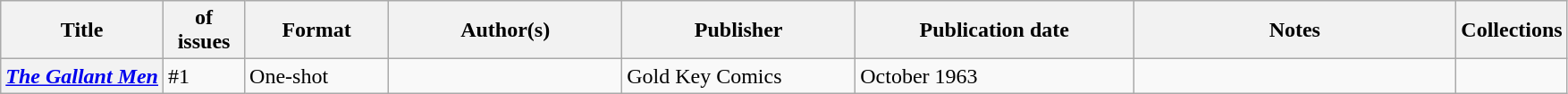<table class="wikitable">
<tr>
<th>Title</th>
<th style="width:40pt"> of issues</th>
<th style="width:75pt">Format</th>
<th style="width:125pt">Author(s)</th>
<th style="width:125pt">Publisher</th>
<th style="width:150pt">Publication date</th>
<th style="width:175pt">Notes</th>
<th>Collections</th>
</tr>
<tr>
<th><em><a href='#'>The Gallant Men</a></em></th>
<td>#1</td>
<td>One-shot</td>
<td></td>
<td>Gold Key Comics</td>
<td>October 1963</td>
<td></td>
<td></td>
</tr>
</table>
